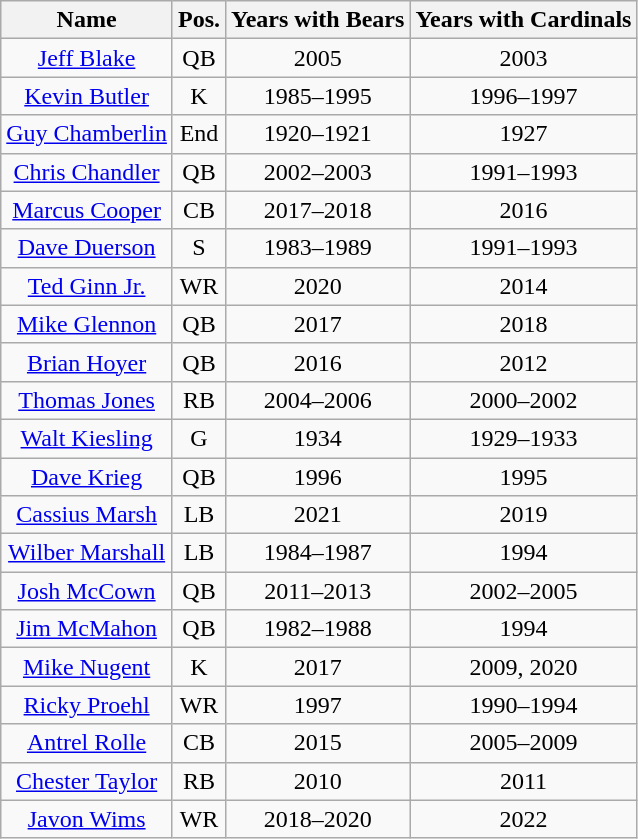<table class="wikitable" style="text-align: center;">
<tr>
<th>Name</th>
<th>Pos.</th>
<th>Years with Bears</th>
<th>Years with Cardinals</th>
</tr>
<tr>
<td><a href='#'>Jeff Blake</a></td>
<td>QB</td>
<td>2005</td>
<td>2003</td>
</tr>
<tr>
<td><a href='#'>Kevin Butler</a></td>
<td>K</td>
<td>1985–1995</td>
<td>1996–1997</td>
</tr>
<tr>
<td><a href='#'>Guy Chamberlin</a></td>
<td>End</td>
<td>1920–1921</td>
<td>1927</td>
</tr>
<tr>
<td><a href='#'>Chris Chandler</a></td>
<td>QB</td>
<td>2002–2003</td>
<td>1991–1993</td>
</tr>
<tr>
<td><a href='#'>Marcus Cooper</a></td>
<td>CB</td>
<td>2017–2018</td>
<td>2016</td>
</tr>
<tr>
<td><a href='#'>Dave Duerson</a></td>
<td>S</td>
<td>1983–1989</td>
<td>1991–1993</td>
</tr>
<tr>
<td><a href='#'>Ted Ginn Jr.</a></td>
<td>WR</td>
<td>2020</td>
<td>2014</td>
</tr>
<tr>
<td><a href='#'>Mike Glennon</a></td>
<td>QB</td>
<td>2017</td>
<td>2018</td>
</tr>
<tr>
<td><a href='#'>Brian Hoyer</a></td>
<td>QB</td>
<td>2016</td>
<td>2012</td>
</tr>
<tr>
<td><a href='#'>Thomas Jones</a></td>
<td>RB</td>
<td>2004–2006</td>
<td>2000–2002</td>
</tr>
<tr>
<td><a href='#'>Walt Kiesling</a></td>
<td>G</td>
<td>1934</td>
<td>1929–1933</td>
</tr>
<tr>
<td><a href='#'>Dave Krieg</a></td>
<td>QB</td>
<td>1996</td>
<td>1995</td>
</tr>
<tr>
<td><a href='#'>Cassius Marsh</a></td>
<td>LB</td>
<td>2021</td>
<td>2019</td>
</tr>
<tr>
<td><a href='#'>Wilber Marshall</a></td>
<td>LB</td>
<td>1984–1987</td>
<td>1994</td>
</tr>
<tr>
<td><a href='#'>Josh McCown</a></td>
<td>QB</td>
<td>2011–2013</td>
<td>2002–2005</td>
</tr>
<tr>
<td><a href='#'>Jim McMahon</a></td>
<td>QB</td>
<td>1982–1988</td>
<td>1994</td>
</tr>
<tr>
<td><a href='#'>Mike Nugent</a></td>
<td>K</td>
<td>2017</td>
<td>2009, 2020</td>
</tr>
<tr>
<td><a href='#'>Ricky Proehl</a></td>
<td>WR</td>
<td>1997</td>
<td>1990–1994</td>
</tr>
<tr>
<td><a href='#'>Antrel Rolle</a></td>
<td>CB</td>
<td>2015</td>
<td>2005–2009</td>
</tr>
<tr>
<td><a href='#'>Chester Taylor</a></td>
<td>RB</td>
<td>2010</td>
<td>2011</td>
</tr>
<tr>
<td><a href='#'>Javon Wims</a></td>
<td>WR</td>
<td>2018–2020</td>
<td>2022</td>
</tr>
</table>
